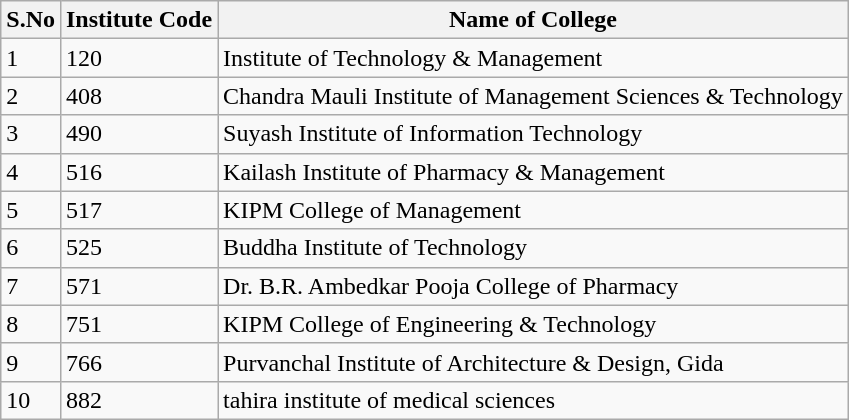<table class="wikitable sortable">
<tr>
<th>S.No</th>
<th>Institute Code</th>
<th>Name of College</th>
</tr>
<tr>
<td>1</td>
<td>120</td>
<td>Institute of Technology & Management</td>
</tr>
<tr>
<td>2</td>
<td>408</td>
<td>Chandra Mauli Institute of Management Sciences & Technology</td>
</tr>
<tr>
<td>3</td>
<td>490</td>
<td>Suyash Institute of Information Technology</td>
</tr>
<tr>
<td>4</td>
<td>516</td>
<td>Kailash Institute of Pharmacy & Management</td>
</tr>
<tr>
<td>5</td>
<td>517</td>
<td>KIPM College of Management</td>
</tr>
<tr>
<td>6</td>
<td>525</td>
<td>Buddha Institute of Technology</td>
</tr>
<tr>
<td>7</td>
<td>571</td>
<td>Dr. B.R. Ambedkar Pooja College of Pharmacy</td>
</tr>
<tr>
<td>8</td>
<td>751</td>
<td>KIPM College of Engineering & Technology</td>
</tr>
<tr>
<td>9</td>
<td>766</td>
<td>Purvanchal Institute of Architecture & Design, Gida</td>
</tr>
<tr>
<td>10</td>
<td>882</td>
<td>tahira institute of medical sciences</td>
</tr>
</table>
